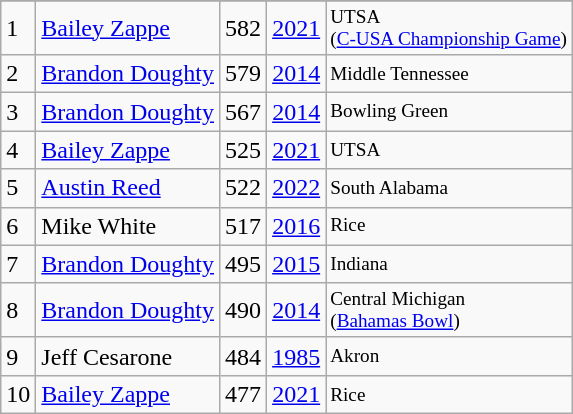<table class="wikitable">
<tr>
</tr>
<tr>
<td>1</td>
<td><a href='#'>Bailey Zappe</a></td>
<td><abbr>582</abbr></td>
<td><a href='#'>2021</a></td>
<td style="font-size:80%;">UTSA<br>(<a href='#'>C-USA Championship Game</a>)</td>
</tr>
<tr>
<td>2</td>
<td><a href='#'>Brandon Doughty</a></td>
<td><abbr>579</abbr></td>
<td><a href='#'>2014</a></td>
<td style="font-size:80%;">Middle Tennessee</td>
</tr>
<tr>
<td>3</td>
<td><a href='#'>Brandon Doughty</a></td>
<td><abbr>567</abbr></td>
<td><a href='#'>2014</a></td>
<td style="font-size:80%;">Bowling Green</td>
</tr>
<tr>
<td>4</td>
<td><a href='#'>Bailey Zappe</a></td>
<td><abbr>525</abbr></td>
<td><a href='#'>2021</a></td>
<td style="font-size:80%;">UTSA</td>
</tr>
<tr>
<td>5</td>
<td><a href='#'>Austin Reed</a></td>
<td><abbr>522</abbr></td>
<td><a href='#'>2022</a></td>
<td style="font-size:80%;">South Alabama</td>
</tr>
<tr>
<td>6</td>
<td>Mike White</td>
<td><abbr>517</abbr></td>
<td><a href='#'>2016</a></td>
<td style="font-size:80%;">Rice</td>
</tr>
<tr>
<td>7</td>
<td><a href='#'>Brandon Doughty</a></td>
<td><abbr>495</abbr></td>
<td><a href='#'>2015</a></td>
<td style="font-size:80%;">Indiana</td>
</tr>
<tr>
<td>8</td>
<td><a href='#'>Brandon Doughty</a></td>
<td><abbr>490</abbr></td>
<td><a href='#'>2014</a></td>
<td style="font-size:80%;">Central Michigan<br>(<a href='#'>Bahamas Bowl</a>)</td>
</tr>
<tr>
<td>9</td>
<td>Jeff Cesarone</td>
<td><abbr>484</abbr></td>
<td><a href='#'>1985</a></td>
<td style="font-size:80%;">Akron</td>
</tr>
<tr>
<td>10</td>
<td><a href='#'>Bailey Zappe</a></td>
<td><abbr>477</abbr></td>
<td><a href='#'>2021</a></td>
<td style="font-size:80%;">Rice</td>
</tr>
</table>
